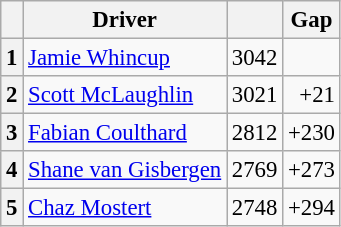<table class="wikitable" style="font-size: 95%;">
<tr>
<th></th>
<th>Driver</th>
<th></th>
<th>Gap</th>
</tr>
<tr>
<th>1</th>
<td> <a href='#'>Jamie Whincup</a></td>
<td align="right">3042</td>
<td align="right"></td>
</tr>
<tr>
<th>2</th>
<td> <a href='#'>Scott McLaughlin</a></td>
<td align="right">3021</td>
<td align="right">+21</td>
</tr>
<tr>
<th>3</th>
<td> <a href='#'>Fabian Coulthard</a></td>
<td align="right">2812</td>
<td align="right">+230</td>
</tr>
<tr>
<th>4</th>
<td> <a href='#'>Shane van Gisbergen</a></td>
<td align="right">2769</td>
<td align="right">+273</td>
</tr>
<tr>
<th>5</th>
<td> <a href='#'>Chaz Mostert</a></td>
<td align="right">2748</td>
<td align="right">+294</td>
</tr>
</table>
